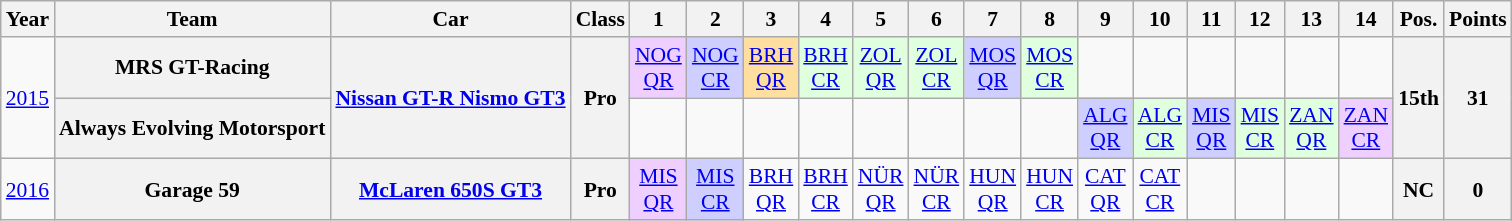<table class="wikitable" border="1" style="text-align:center; font-size:90%;">
<tr>
<th>Year</th>
<th>Team</th>
<th>Car</th>
<th>Class</th>
<th>1</th>
<th>2</th>
<th>3</th>
<th>4</th>
<th>5</th>
<th>6</th>
<th>7</th>
<th>8</th>
<th>9</th>
<th>10</th>
<th>11</th>
<th>12</th>
<th>13</th>
<th>14</th>
<th>Pos.</th>
<th>Points</th>
</tr>
<tr>
<td rowspan=2><a href='#'>2015</a></td>
<th>MRS GT-Racing</th>
<th rowspan=2><a href='#'>Nissan GT-R Nismo GT3</a></th>
<th rowspan=2>Pro</th>
<td style="background:#EFCFFF;"><a href='#'>NOG<br>QR</a><br></td>
<td style="background:#CFCFFF;"><a href='#'>NOG<br>CR</a><br></td>
<td style="background:#FFDF9F;"><a href='#'>BRH<br>QR</a><br></td>
<td style="background:#DFFFDF;"><a href='#'>BRH<br>CR</a><br></td>
<td style="background:#DFFFDF;"><a href='#'>ZOL<br>QR</a><br></td>
<td style="background:#DFFFDF;"><a href='#'>ZOL<br>CR</a><br></td>
<td style="background:#CFCFFF;"><a href='#'>MOS<br>QR</a><br></td>
<td style="background:#DFFFDF;"><a href='#'>MOS<br>CR</a><br></td>
<td></td>
<td></td>
<td></td>
<td></td>
<td></td>
<td></td>
<th rowspan=2>15th</th>
<th rowspan=2>31</th>
</tr>
<tr>
<th>Always Evolving Motorsport</th>
<td></td>
<td></td>
<td></td>
<td></td>
<td></td>
<td></td>
<td></td>
<td></td>
<td style="background:#CFCFFF;"><a href='#'>ALG<br>QR</a><br></td>
<td style="background:#DFFFDF;"><a href='#'>ALG<br>CR</a><br></td>
<td style="background:#CFCFFF;"><a href='#'>MIS<br>QR</a><br></td>
<td style="background:#DFFFDF;"><a href='#'>MIS<br>CR</a><br></td>
<td style="background:#DFFFDF;"><a href='#'>ZAN<br>QR</a><br></td>
<td style="background:#EFCFFF;"><a href='#'>ZAN<br>CR</a><br></td>
</tr>
<tr>
<td><a href='#'>2016</a></td>
<th>Garage 59</th>
<th><a href='#'>McLaren 650S GT3</a></th>
<th>Pro</th>
<td style="background:#EFCFFF;"><a href='#'>MIS<br>QR</a><br></td>
<td style="background:#CFCFFF;"><a href='#'>MIS<br>CR</a><br></td>
<td><a href='#'>BRH<br>QR</a></td>
<td><a href='#'>BRH<br>CR</a></td>
<td><a href='#'>NÜR<br>QR</a></td>
<td><a href='#'>NÜR<br>CR</a></td>
<td><a href='#'>HUN<br>QR</a></td>
<td><a href='#'>HUN<br>CR</a></td>
<td><a href='#'>CAT<br>QR</a></td>
<td><a href='#'>CAT<br>CR</a></td>
<td></td>
<td></td>
<td></td>
<td></td>
<th>NC</th>
<th>0</th>
</tr>
</table>
